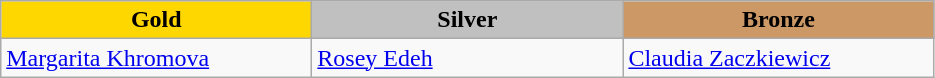<table class="wikitable" style="text-align:left">
<tr align="center">
<td width=200 bgcolor=gold><strong>Gold</strong></td>
<td width=200 bgcolor=silver><strong>Silver</strong></td>
<td width=200 bgcolor=CC9966><strong>Bronze</strong></td>
</tr>
<tr>
<td><a href='#'>Margarita Khromova</a><br><em></em></td>
<td><a href='#'>Rosey Edeh</a><br><em></em></td>
<td><a href='#'>Claudia Zaczkiewicz</a><br><em></em></td>
</tr>
</table>
